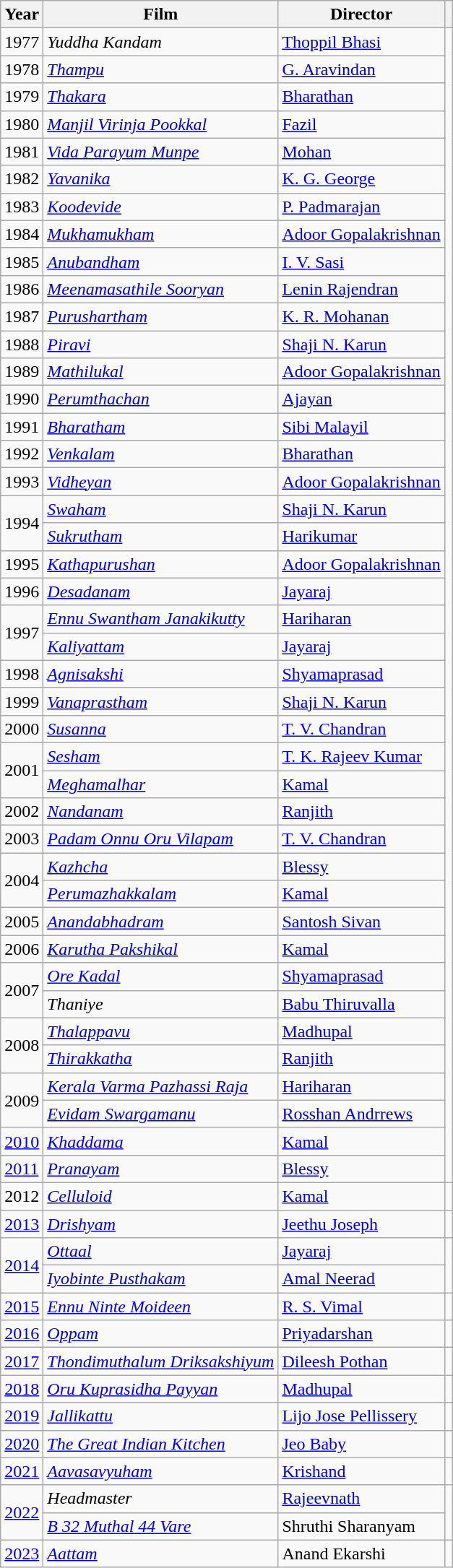<table class="wikitable">
<tr>
<th>Year</th>
<th>Film</th>
<th>Director</th>
<th></th>
</tr>
<tr>
<td>1977</td>
<td><em>Yuddha Kandam</em></td>
<td><a href='#'>Thoppil Bhasi</a></td>
<td rowspan=42></td>
</tr>
<tr>
<td>1978</td>
<td><em><a href='#'>Thampu</a></em></td>
<td><a href='#'>G. Aravindan</a></td>
</tr>
<tr>
<td>1979</td>
<td><em><a href='#'>Thakara</a></em></td>
<td><a href='#'>Bharathan</a></td>
</tr>
<tr>
<td>1980</td>
<td><em><a href='#'>Manjil Virinja Pookkal</a></em></td>
<td><a href='#'>Fazil</a></td>
</tr>
<tr>
<td>1981</td>
<td><em><a href='#'>Vida Parayum Munpe</a></em></td>
<td><a href='#'>Mohan</a></td>
</tr>
<tr>
<td>1982</td>
<td><em><a href='#'>Yavanika</a></em></td>
<td><a href='#'>K. G. George</a></td>
</tr>
<tr>
<td>1983</td>
<td><em><a href='#'>Koodevide</a></em></td>
<td><a href='#'>P. Padmarajan</a></td>
</tr>
<tr>
<td>1984</td>
<td><em><a href='#'>Mukhamukham</a></em></td>
<td><a href='#'>Adoor Gopalakrishnan</a></td>
</tr>
<tr>
<td>1985</td>
<td><em><a href='#'>Anubandham</a></em></td>
<td><a href='#'>I. V. Sasi</a></td>
</tr>
<tr>
<td>1986</td>
<td><em><a href='#'>Meenamasathile Sooryan</a></em></td>
<td><a href='#'>Lenin Rajendran</a></td>
</tr>
<tr>
<td>1987</td>
<td><em><a href='#'>Purushartham</a></em></td>
<td><a href='#'>K. R. Mohanan</a></td>
</tr>
<tr>
<td>1988</td>
<td><em><a href='#'>Piravi</a></em></td>
<td><a href='#'>Shaji N. Karun</a></td>
</tr>
<tr>
<td>1989</td>
<td><em><a href='#'>Mathilukal</a></em></td>
<td><a href='#'>Adoor Gopalakrishnan</a></td>
</tr>
<tr>
<td>1990</td>
<td><em><a href='#'>Perumthachan</a></em></td>
<td><a href='#'>Ajayan</a></td>
</tr>
<tr>
<td>1991</td>
<td><em><a href='#'>Bharatham</a></em></td>
<td><a href='#'>Sibi Malayil</a></td>
</tr>
<tr>
<td>1992</td>
<td><em><a href='#'>Venkalam</a></em></td>
<td><a href='#'>Bharathan</a></td>
</tr>
<tr>
<td>1993</td>
<td><em><a href='#'>Vidheyan</a></em></td>
<td><a href='#'>Adoor Gopalakrishnan</a></td>
</tr>
<tr>
<td rowspan=2>1994</td>
<td><em><a href='#'>Swaham</a></em></td>
<td><a href='#'>Shaji N. Karun</a></td>
</tr>
<tr>
<td><em><a href='#'>Sukrutham</a></em></td>
<td><a href='#'>Harikumar</a></td>
</tr>
<tr>
<td>1995</td>
<td><em><a href='#'>Kathapurushan</a></em></td>
<td><a href='#'>Adoor Gopalakrishnan</a></td>
</tr>
<tr>
<td>1996</td>
<td><em><a href='#'>Desadanam</a></em></td>
<td><a href='#'>Jayaraj</a></td>
</tr>
<tr>
<td rowspan=2>1997</td>
<td><em><a href='#'>Ennu Swantham Janakikutty</a></em></td>
<td><a href='#'>Hariharan</a></td>
</tr>
<tr>
<td><em><a href='#'>Kaliyattam</a></em></td>
<td><a href='#'>Jayaraj</a></td>
</tr>
<tr>
<td>1998</td>
<td><em><a href='#'>Agnisakshi</a></em></td>
<td><a href='#'>Shyamaprasad</a></td>
</tr>
<tr>
<td>1999</td>
<td><em><a href='#'>Vanaprastham</a></em></td>
<td><a href='#'>Shaji N. Karun</a></td>
</tr>
<tr>
<td>2000</td>
<td><em><a href='#'>Susanna</a></em></td>
<td><a href='#'>T. V. Chandran</a></td>
</tr>
<tr>
<td rowspan=2>2001</td>
<td><em><a href='#'>Sesham</a></em></td>
<td><a href='#'>T. K. Rajeev Kumar</a></td>
</tr>
<tr>
<td><em><a href='#'>Meghamalhar</a></em></td>
<td><a href='#'>Kamal</a></td>
</tr>
<tr>
<td>2002</td>
<td><em><a href='#'>Nandanam</a></em></td>
<td><a href='#'>Ranjith</a></td>
</tr>
<tr>
<td>2003</td>
<td><em><a href='#'>Padam Onnu Oru Vilapam</a></em></td>
<td><a href='#'>T. V. Chandran</a></td>
</tr>
<tr>
<td rowspan=2>2004</td>
<td><em><a href='#'>Kazhcha</a></em></td>
<td><a href='#'>Blessy</a></td>
</tr>
<tr>
<td><em><a href='#'>Perumazhakkalam</a></em></td>
<td><a href='#'>Kamal</a></td>
</tr>
<tr>
<td>2005</td>
<td><em><a href='#'>Anandabhadram</a></em></td>
<td><a href='#'>Santosh Sivan</a></td>
</tr>
<tr>
<td>2006</td>
<td><em><a href='#'>Karutha Pakshikal</a></em></td>
<td><a href='#'>Kamal</a></td>
</tr>
<tr>
<td rowspan=2>2007</td>
<td><em><a href='#'>Ore Kadal</a></em></td>
<td><a href='#'>Shyamaprasad</a></td>
</tr>
<tr>
<td><em>Thaniye</em></td>
<td><a href='#'>Babu Thiruvalla</a></td>
</tr>
<tr>
<td rowspan=2>2008</td>
<td><em><a href='#'>Thalappavu</a></em></td>
<td><a href='#'>Madhupal</a></td>
</tr>
<tr>
<td><em><a href='#'>Thirakkatha</a></em></td>
<td><a href='#'>Ranjith</a></td>
</tr>
<tr>
<td rowspan=2>2009</td>
<td><em><a href='#'>Kerala Varma Pazhassi Raja</a></em></td>
<td><a href='#'>Hariharan</a></td>
</tr>
<tr>
<td><em><a href='#'>Evidam Swargamanu</a></em></td>
<td><a href='#'>Rosshan Andrrews</a></td>
</tr>
<tr>
<td><a href='#'>2010</a></td>
<td><em><a href='#'>Khaddama</a></em></td>
<td><a href='#'>Kamal</a></td>
</tr>
<tr>
<td><a href='#'>2011</a></td>
<td><em><a href='#'>Pranayam</a></em></td>
<td><a href='#'>Blessy</a></td>
</tr>
<tr>
<td>2012</td>
<td><em><a href='#'>Celluloid</a></em></td>
<td><a href='#'>Kamal</a></td>
<td></td>
</tr>
<tr>
<td><a href='#'>2013</a></td>
<td><em><a href='#'>Drishyam</a></em></td>
<td><a href='#'>Jeethu Joseph</a></td>
<td></td>
</tr>
<tr>
<td rowspan=2><a href='#'>2014</a></td>
<td><em><a href='#'>Ottaal</a></em></td>
<td><a href='#'>Jayaraj</a></td>
<td rowspan=2></td>
</tr>
<tr>
<td><em><a href='#'>Iyobinte Pusthakam</a></em></td>
<td><a href='#'>Amal Neerad</a></td>
</tr>
<tr>
<td><a href='#'>2015</a></td>
<td><em><a href='#'>Ennu Ninte Moideen</a></em></td>
<td><a href='#'>R. S. Vimal</a></td>
<td></td>
</tr>
<tr>
<td><a href='#'>2016</a></td>
<td><em><a href='#'>Oppam</a></em></td>
<td><a href='#'>Priyadarshan</a></td>
<td></td>
</tr>
<tr>
<td><a href='#'>2017</a></td>
<td><em><a href='#'>Thondimuthalum Driksakshiyum</a></em></td>
<td><a href='#'>Dileesh Pothan</a></td>
<td></td>
</tr>
<tr>
<td><a href='#'>2018</a></td>
<td><em><a href='#'>Oru Kuprasidha Payyan</a></em></td>
<td><a href='#'>Madhupal</a></td>
<td></td>
</tr>
<tr>
<td><a href='#'>2019</a></td>
<td><em><a href='#'>Jallikattu</a></em></td>
<td><a href='#'>Lijo Jose Pellissery</a></td>
<td></td>
</tr>
<tr>
<td><a href='#'>2020</a></td>
<td><em><a href='#'>The Great Indian Kitchen</a></em></td>
<td><a href='#'>Jeo Baby</a></td>
<td></td>
</tr>
<tr>
<td><a href='#'>2021</a></td>
<td><em><a href='#'>Aavasavyuham</a></em></td>
<td><a href='#'>Krishand</a></td>
<td></td>
</tr>
<tr>
<td rowspan=2><a href='#'>2022</a></td>
<td><em>Headmaster</em></td>
<td><a href='#'>Rajeevnath</a></td>
<td rowspan=2></td>
</tr>
<tr>
<td><em><a href='#'>B 32 Muthal 44 Vare</a></em></td>
<td>Shruthi Sharanyam</td>
</tr>
<tr>
<td><a href='#'>2023</a></td>
<td><em><a href='#'>Aattam</a></em></td>
<td>Anand Ekarshi</td>
<td></td>
</tr>
</table>
